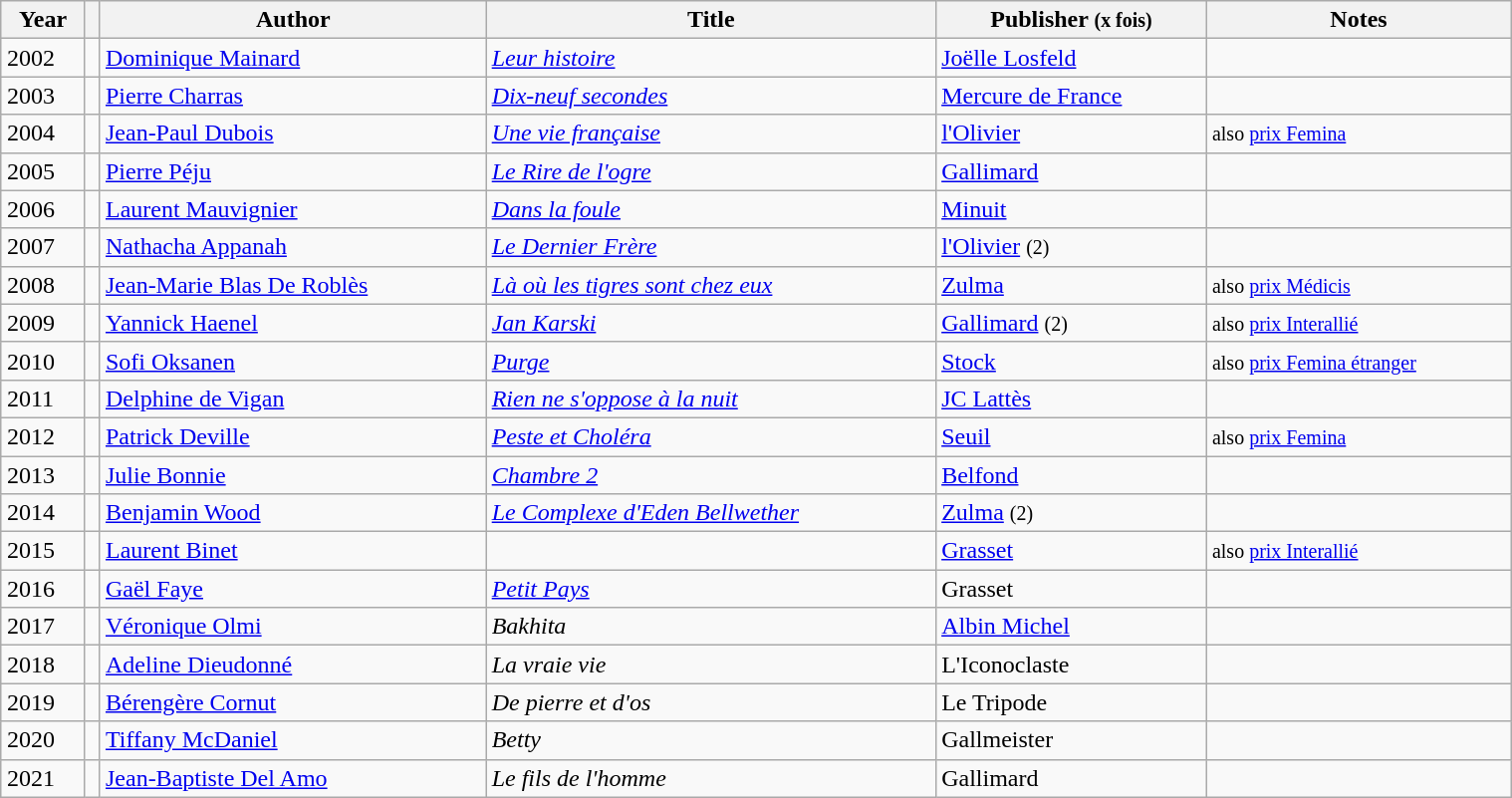<table width="80%" class="wikitable sortable" align="center" style="margin:1em auto;">
<tr>
<th>Year</th>
<th></th>
<th>Author</th>
<th>Title</th>
<th>Publisher <small>(x fois)</small></th>
<th>Notes</th>
</tr>
<tr>
<td>2002</td>
<td></td>
<td><a href='#'>Dominique Mainard</a></td>
<td><em><a href='#'>Leur histoire</a></em></td>
<td><a href='#'>Joëlle Losfeld</a></td>
<td></td>
</tr>
<tr>
<td>2003</td>
<td></td>
<td><a href='#'>Pierre Charras</a></td>
<td><em><a href='#'>Dix-neuf secondes</a></em></td>
<td><a href='#'>Mercure de France</a></td>
<td></td>
</tr>
<tr>
<td>2004</td>
<td></td>
<td><a href='#'>Jean-Paul Dubois</a></td>
<td><em><a href='#'>Une vie française</a></em></td>
<td><a href='#'>l'Olivier</a></td>
<td><small>also <a href='#'>prix Femina</a></small></td>
</tr>
<tr>
<td>2005</td>
<td></td>
<td><a href='#'>Pierre Péju</a></td>
<td><em><a href='#'>Le Rire de l'ogre</a></em></td>
<td><a href='#'>Gallimard</a></td>
<td></td>
</tr>
<tr>
<td>2006</td>
<td></td>
<td><a href='#'>Laurent Mauvignier</a></td>
<td><em><a href='#'>Dans la foule</a></em></td>
<td><a href='#'>Minuit</a></td>
<td></td>
</tr>
<tr>
<td>2007</td>
<td></td>
<td><a href='#'>Nathacha Appanah</a></td>
<td><em><a href='#'>Le Dernier Frère</a></em></td>
<td><a href='#'>l'Olivier</a> <small>(2)</small></td>
<td></td>
</tr>
<tr>
<td>2008</td>
<td></td>
<td><a href='#'>Jean-Marie Blas De Roblès</a></td>
<td><em><a href='#'>Là où les tigres sont chez eux</a></em></td>
<td><a href='#'>Zulma</a></td>
<td><small>also <a href='#'>prix Médicis</a></small></td>
</tr>
<tr>
<td>2009</td>
<td></td>
<td><a href='#'>Yannick Haenel</a></td>
<td><em><a href='#'>Jan Karski</a></em></td>
<td><a href='#'>Gallimard</a> <small>(2)</small></td>
<td><small>also <a href='#'>prix Interallié</a></small></td>
</tr>
<tr>
<td>2010</td>
<td></td>
<td><a href='#'>Sofi Oksanen</a></td>
<td><em><a href='#'>Purge</a></em></td>
<td><a href='#'>Stock</a></td>
<td><small>also <a href='#'>prix Femina étranger</a></small></td>
</tr>
<tr>
<td>2011</td>
<td></td>
<td><a href='#'>Delphine de Vigan</a></td>
<td><em><a href='#'>Rien ne s'oppose à la nuit</a></em></td>
<td><a href='#'>JC Lattès</a></td>
<td></td>
</tr>
<tr>
<td>2012</td>
<td></td>
<td><a href='#'>Patrick Deville</a></td>
<td><em><a href='#'>Peste et Choléra</a></em></td>
<td><a href='#'>Seuil</a></td>
<td><small>also <a href='#'>prix Femina</a></small></td>
</tr>
<tr>
<td>2013</td>
<td></td>
<td><a href='#'>Julie Bonnie</a></td>
<td><em><a href='#'>Chambre 2</a></em></td>
<td><a href='#'>Belfond</a></td>
<td></td>
</tr>
<tr>
<td>2014</td>
<td></td>
<td><a href='#'>Benjamin Wood</a></td>
<td><em><a href='#'>Le Complexe d'Eden Bellwether</a></em></td>
<td><a href='#'>Zulma</a> <small>(2)</small></td>
<td></td>
</tr>
<tr>
<td>2015</td>
<td></td>
<td><a href='#'>Laurent Binet</a></td>
<td><em></em></td>
<td><a href='#'>Grasset</a></td>
<td><small>also <a href='#'>prix Interallié</a></small></td>
</tr>
<tr>
<td>2016</td>
<td></td>
<td><a href='#'>Gaël Faye</a></td>
<td><em><a href='#'>Petit Pays</a></em></td>
<td>Grasset<small></small></td>
<td></td>
</tr>
<tr>
<td>2017</td>
<td></td>
<td><a href='#'>Véronique Olmi</a></td>
<td><em>Bakhita</em></td>
<td><a href='#'>Albin Michel</a></td>
<td></td>
</tr>
<tr>
<td>2018</td>
<td></td>
<td><a href='#'>Adeline Dieudonné</a></td>
<td><em>La vraie vie</em></td>
<td>L'Iconoclaste</td>
<td></td>
</tr>
<tr>
<td>2019</td>
<td></td>
<td><a href='#'>Bérengère Cornut</a></td>
<td><em>De pierre et d'os</em></td>
<td>Le Tripode</td>
<td></td>
</tr>
<tr>
<td>2020</td>
<td></td>
<td><a href='#'>Tiffany McDaniel</a></td>
<td><em>Betty</em></td>
<td>Gallmeister</td>
<td></td>
</tr>
<tr>
<td>2021</td>
<td></td>
<td><a href='#'>Jean-Baptiste Del Amo</a></td>
<td><em>Le fils de l'homme</em></td>
<td>Gallimard</td>
<td></td>
</tr>
</table>
